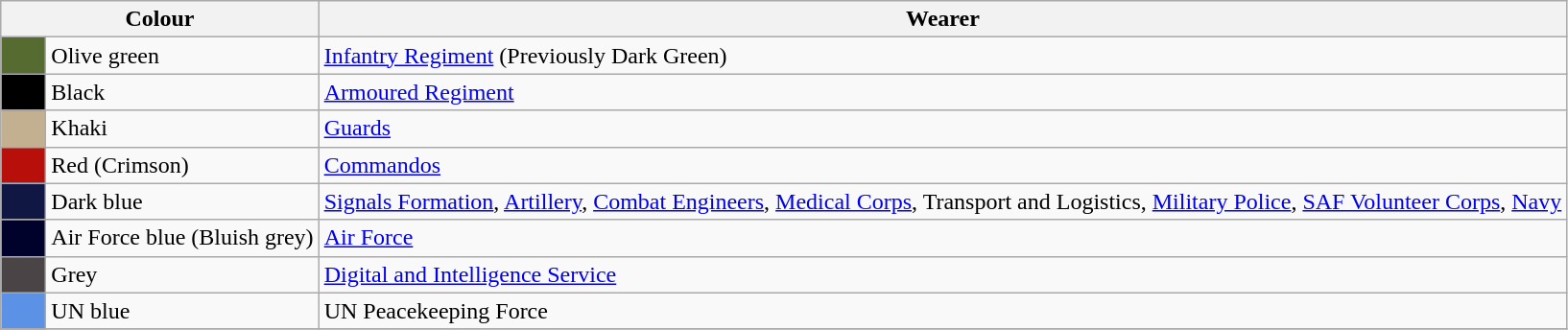<table class="wikitable">
<tr>
<th colspan="2">Colour</th>
<th>Wearer</th>
</tr>
<tr>
<td style="background:#556B2F;">      </td>
<td>Olive green</td>
<td><a href='#'>Infantry Regiment</a> (Previously Dark Green)</td>
</tr>
<tr>
<td style="background:#000;"></td>
<td>Black</td>
<td><a href='#'>Armoured Regiment</a></td>
</tr>
<tr>
<td style="background:#C3B091;"></td>
<td>Khaki</td>
<td><a href='#'>Guards</a></td>
</tr>
<tr>
<td style="background:#B80F0A;"></td>
<td>Red (Crimson)</td>
<td><a href='#'>Commandos</a></td>
</tr>
<tr>
<td style="background:#101743;"></td>
<td>Dark blue</td>
<td><a href='#'>Signals Formation</a>, <a href='#'>Artillery</a>, <a href='#'>Combat Engineers</a>, <a href='#'>Medical Corps</a>, Transport and Logistics, <a href='#'>Military Police</a>, <a href='#'>SAF Volunteer Corps</a>, <a href='#'>Navy</a></td>
</tr>
<tr>
<td style="background:#00022B;"></td>
<td>Air Force blue (Bluish grey)</td>
<td><a href='#'>Air Force</a></td>
</tr>
<tr>
<td style="background:#4a4446;"></td>
<td>Grey</td>
<td><a href='#'>Digital and Intelligence Service</a></td>
</tr>
<tr>
<td style="background:#5B92E5;"></td>
<td>UN blue</td>
<td>UN Peacekeeping Force</td>
</tr>
<tr>
</tr>
</table>
